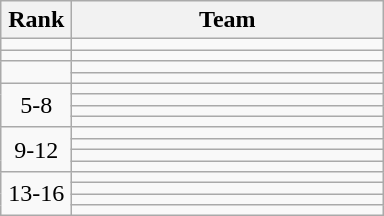<table class="wikitable" style="text-align: center;">
<tr>
<th width=40>Rank</th>
<th width=200>Team</th>
</tr>
<tr>
<td></td>
<td align=left></td>
</tr>
<tr>
<td></td>
<td align=left></td>
</tr>
<tr>
<td rowspan=2></td>
<td align=left></td>
</tr>
<tr>
<td align=left></td>
</tr>
<tr>
<td rowspan=4>5-8</td>
<td align=left></td>
</tr>
<tr>
<td align=left></td>
</tr>
<tr>
<td align=left></td>
</tr>
<tr>
<td align=left></td>
</tr>
<tr>
<td rowspan=4>9-12</td>
<td align=left></td>
</tr>
<tr>
<td align=left></td>
</tr>
<tr>
<td align=left></td>
</tr>
<tr>
<td align=left></td>
</tr>
<tr>
<td rowspan=4>13-16</td>
<td align=left></td>
</tr>
<tr>
<td align=left></td>
</tr>
<tr>
<td align=left></td>
</tr>
<tr>
<td align=left></td>
</tr>
</table>
